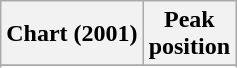<table class="wikitable sortable plainrowheaders" style="text-align:center">
<tr>
<th scope="col">Chart (2001)</th>
<th scope="col">Peak<br>position</th>
</tr>
<tr>
</tr>
<tr>
</tr>
<tr>
</tr>
<tr>
</tr>
<tr>
</tr>
<tr>
</tr>
<tr>
</tr>
</table>
